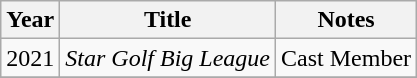<table class="wikitable sortable">
<tr>
<th>Year</th>
<th>Title</th>
<th>Notes</th>
</tr>
<tr>
<td>2021</td>
<td><em>Star Golf Big League</em></td>
<td>Cast Member   </td>
</tr>
<tr>
</tr>
</table>
